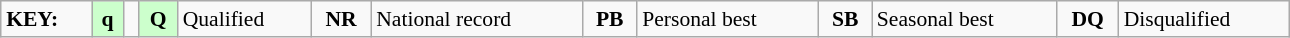<table class="wikitable" style="margin:0.5em auto; font-size:90%;position:relative;" width=68%>
<tr>
<td><strong>KEY:</strong></td>
<td bgcolor=ccffcc align=center><strong>q</strong></td>
<td></td>
<td bgcolor=ccffcc align=center><strong>Q</strong></td>
<td>Qualified</td>
<td align=center><strong>NR</strong></td>
<td>National record</td>
<td align=center><strong>PB</strong></td>
<td>Personal best</td>
<td align=center><strong>SB</strong></td>
<td>Seasonal best</td>
<td align=center><strong>DQ</strong></td>
<td>Disqualified</td>
</tr>
</table>
